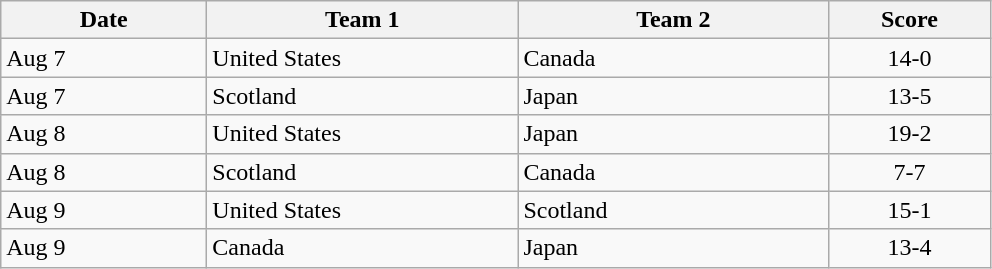<table class="wikitable" style="font-size: 100%">
<tr>
<th width=130>Date</th>
<th width=200>Team 1</th>
<th width=200>Team 2</th>
<th width=100>Score</th>
</tr>
<tr>
<td>Aug 7</td>
<td>United States</td>
<td>Canada</td>
<td style="text-align:center">14-0</td>
</tr>
<tr>
<td>Aug 7</td>
<td>Scotland</td>
<td>Japan</td>
<td style="text-align:center">13-5</td>
</tr>
<tr>
<td>Aug 8</td>
<td>United States</td>
<td>Japan</td>
<td style="text-align:center">19-2</td>
</tr>
<tr>
<td>Aug 8</td>
<td>Scotland</td>
<td>Canada</td>
<td style="text-align:center">7-7</td>
</tr>
<tr>
<td>Aug 9</td>
<td>United States</td>
<td>Scotland</td>
<td style="text-align:center">15-1</td>
</tr>
<tr>
<td>Aug 9</td>
<td>Canada</td>
<td>Japan</td>
<td style="text-align:center">13-4</td>
</tr>
</table>
